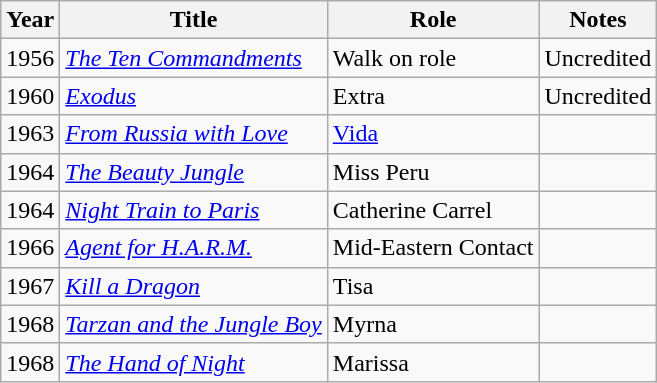<table class="wikitable sortable">
<tr>
<th>Year</th>
<th>Title</th>
<th>Role</th>
<th>Notes</th>
</tr>
<tr>
<td>1956</td>
<td><em><a href='#'>The Ten Commandments</a></em></td>
<td>Walk on role</td>
<td>Uncredited</td>
</tr>
<tr>
<td>1960</td>
<td><em><a href='#'>Exodus</a></em></td>
<td>Extra</td>
<td>Uncredited</td>
</tr>
<tr>
<td>1963</td>
<td><em><a href='#'>From Russia with Love</a></em></td>
<td><a href='#'>Vida</a></td>
<td></td>
</tr>
<tr>
<td>1964</td>
<td><em><a href='#'>The Beauty Jungle</a></em></td>
<td>Miss Peru</td>
<td></td>
</tr>
<tr>
<td>1964</td>
<td><em><a href='#'>Night Train to Paris</a></em></td>
<td>Catherine Carrel</td>
<td></td>
</tr>
<tr>
<td>1966</td>
<td><em><a href='#'>Agent for H.A.R.M.</a></em></td>
<td>Mid-Eastern Contact</td>
<td></td>
</tr>
<tr>
<td>1967</td>
<td><em><a href='#'>Kill a Dragon</a></em></td>
<td>Tisa</td>
<td></td>
</tr>
<tr>
<td>1968</td>
<td><em><a href='#'>Tarzan and the Jungle Boy</a></em></td>
<td>Myrna</td>
<td></td>
</tr>
<tr>
<td>1968</td>
<td><em><a href='#'>The Hand of Night</a></em></td>
<td>Marissa</td>
<td></td>
</tr>
</table>
